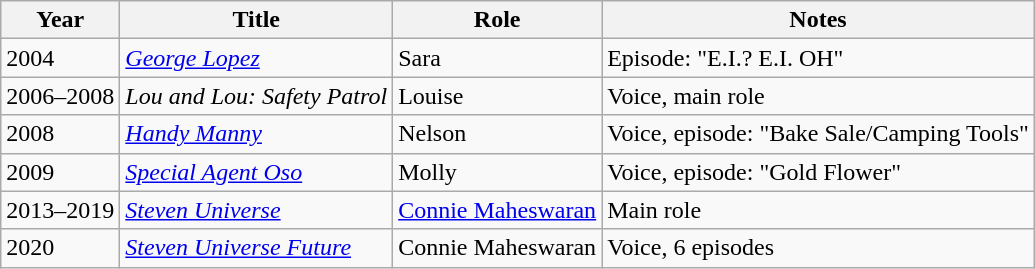<table class="wikitable sortable">
<tr>
<th>Year</th>
<th>Title</th>
<th>Role</th>
<th class="unsortable">Notes</th>
</tr>
<tr>
<td>2004</td>
<td><em><a href='#'>George Lopez</a></em></td>
<td>Sara</td>
<td>Episode: "E.I.? E.I. OH"</td>
</tr>
<tr>
<td>2006–2008</td>
<td><em>Lou and Lou: Safety Patrol</em></td>
<td>Louise</td>
<td>Voice, main role</td>
</tr>
<tr>
<td>2008</td>
<td><em><a href='#'>Handy Manny</a></em></td>
<td>Nelson</td>
<td>Voice, episode: "Bake Sale/Camping Tools"</td>
</tr>
<tr>
<td>2009</td>
<td><em><a href='#'>Special Agent Oso</a></em></td>
<td>Molly</td>
<td>Voice, episode: "Gold Flower"</td>
</tr>
<tr>
<td>2013–2019</td>
<td><em><a href='#'>Steven Universe</a></em></td>
<td><a href='#'>Connie Maheswaran</a></td>
<td>Main role</td>
</tr>
<tr>
<td>2020</td>
<td><em><a href='#'>Steven Universe Future</a></em></td>
<td>Connie Maheswaran</td>
<td>Voice, 6 episodes</td>
</tr>
</table>
